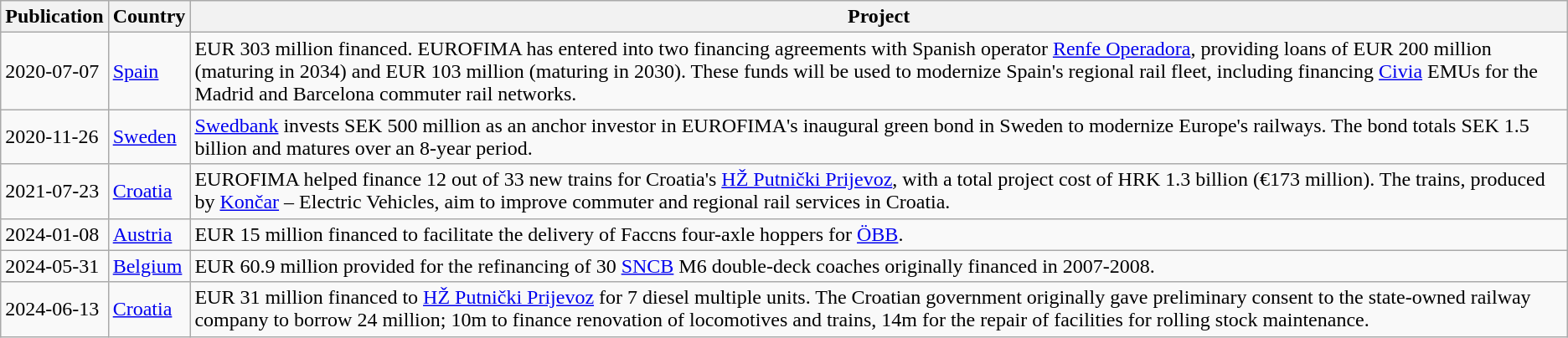<table class="wikitable">
<tr>
<th>Publication</th>
<th>Country</th>
<th>Project</th>
</tr>
<tr>
<td>2020-07-07</td>
<td><a href='#'>Spain</a></td>
<td>EUR 303 million financed. EUROFIMA has entered into two financing agreements with Spanish operator <a href='#'>Renfe Operadora</a>, providing loans of EUR 200 million (maturing in 2034) and EUR 103 million (maturing in 2030). These funds will be used to modernize Spain's regional rail fleet, including financing <a href='#'>Civia</a> EMUs for the Madrid and Barcelona commuter rail networks.</td>
</tr>
<tr>
<td>2020-11-26</td>
<td><a href='#'>Sweden</a></td>
<td><a href='#'>Swedbank</a> invests SEK 500 million as an anchor investor in EUROFIMA's inaugural green bond in Sweden to modernize Europe's railways. The bond totals SEK 1.5 billion and matures over an 8-year period.</td>
</tr>
<tr>
<td>2021-07-23</td>
<td><a href='#'>Croatia</a></td>
<td>EUROFIMA helped finance 12 out of 33 new trains for Croatia's <a href='#'>HŽ Putnički Prijevoz</a>, with a total project cost of HRK 1.3 billion (€173 million). The trains, produced by <a href='#'>Končar</a> – Electric Vehicles, aim to improve commuter and regional rail services in Croatia.</td>
</tr>
<tr>
<td>2024-01-08</td>
<td><a href='#'>Austria</a></td>
<td>EUR 15 million financed to facilitate the delivery of Faccns four-axle hoppers for <a href='#'>ÖBB</a>.</td>
</tr>
<tr>
<td>2024-05-31</td>
<td><a href='#'>Belgium</a></td>
<td>EUR 60.9 million provided for the refinancing of 30 <a href='#'>SNCB</a> M6 double-deck coaches originally financed in 2007-2008.</td>
</tr>
<tr>
<td>2024-06-13</td>
<td><a href='#'>Croatia</a></td>
<td>EUR 31 million financed to <a href='#'>HŽ Putnički Prijevoz</a> for 7 diesel multiple units. The Croatian government originally gave preliminary consent to the state-owned railway company to borrow 24 million; 10m to finance renovation of locomotives and trains, 14m for the repair of facilities for rolling stock maintenance.</td>
</tr>
</table>
